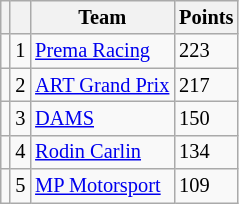<table class="wikitable" style="font-size: 85%;">
<tr>
<th></th>
<th></th>
<th>Team</th>
<th>Points</th>
</tr>
<tr>
<td align="left"></td>
<td align="center">1</td>
<td> <a href='#'>Prema Racing</a></td>
<td>223</td>
</tr>
<tr>
<td align="left"></td>
<td align="center">2</td>
<td> <a href='#'>ART Grand Prix</a></td>
<td>217</td>
</tr>
<tr>
<td align="left"></td>
<td align="center">3</td>
<td> <a href='#'>DAMS</a></td>
<td>150</td>
</tr>
<tr>
<td align="left"></td>
<td align="center">4</td>
<td> <a href='#'>Rodin Carlin</a></td>
<td>134</td>
</tr>
<tr>
<td align="left"></td>
<td align="center">5</td>
<td> <a href='#'>MP Motorsport</a></td>
<td>109</td>
</tr>
</table>
